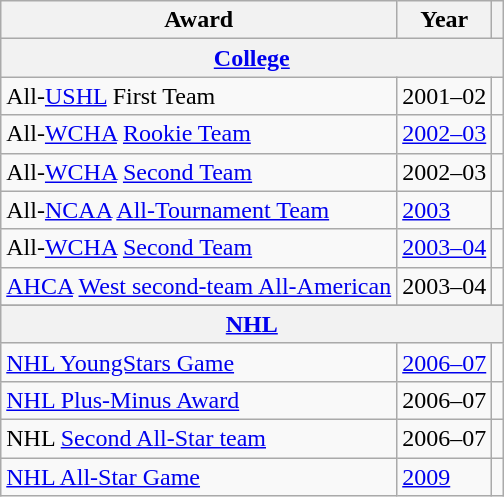<table class="wikitable">
<tr>
<th>Award</th>
<th>Year</th>
<th></th>
</tr>
<tr>
<th colspan="3"><a href='#'>College</a></th>
</tr>
<tr>
<td>All-<a href='#'>USHL</a> First Team</td>
<td>2001–02</td>
<td></td>
</tr>
<tr>
<td>All-<a href='#'>WCHA</a> <a href='#'>Rookie Team</a></td>
<td><a href='#'>2002–03</a></td>
<td></td>
</tr>
<tr>
<td>All-<a href='#'>WCHA</a> <a href='#'>Second Team</a></td>
<td>2002–03</td>
<td></td>
</tr>
<tr>
<td>All-<a href='#'>NCAA</a> <a href='#'>All-Tournament Team</a></td>
<td><a href='#'>2003</a></td>
<td></td>
</tr>
<tr>
<td>All-<a href='#'>WCHA</a> <a href='#'>Second Team</a></td>
<td><a href='#'>2003–04</a></td>
<td></td>
</tr>
<tr>
<td><a href='#'>AHCA</a> <a href='#'>West second-team All-American</a></td>
<td>2003–04</td>
<td></td>
</tr>
<tr>
</tr>
<tr>
<th colspan="3"><a href='#'>NHL</a></th>
</tr>
<tr>
<td><a href='#'>NHL YoungStars Game</a></td>
<td><a href='#'>2006–07</a></td>
<td></td>
</tr>
<tr>
<td><a href='#'>NHL Plus-Minus Award</a></td>
<td>2006–07</td>
<td></td>
</tr>
<tr>
<td>NHL <a href='#'>Second All-Star team</a></td>
<td>2006–07</td>
<td></td>
</tr>
<tr>
<td><a href='#'>NHL All-Star Game</a></td>
<td><a href='#'>2009</a></td>
<td></td>
</tr>
</table>
